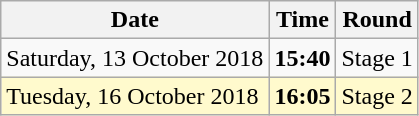<table class="wikitable">
<tr>
<th>Date</th>
<th>Time</th>
<th>Round</th>
</tr>
<tr>
<td>Saturday, 13 October 2018</td>
<td><strong>15:40</strong></td>
<td>Stage 1</td>
</tr>
<tr>
<td style=background:lemonchiffon>Tuesday, 16 October 2018</td>
<td style=background:lemonchiffon><strong>16:05</strong></td>
<td style=background:lemonchiffon>Stage   2</td>
</tr>
</table>
